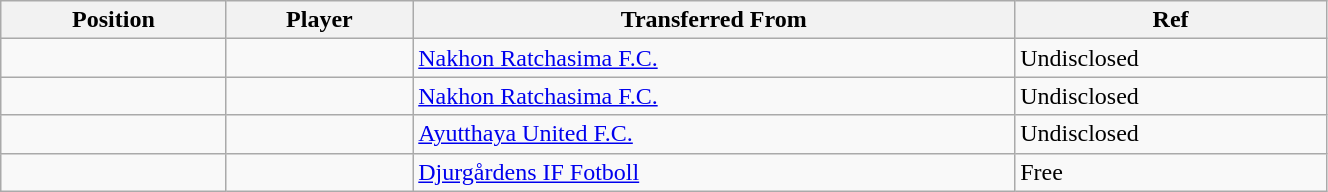<table class="wikitable sortable" style="width:70%; text-align:center; font-size:100%; text-align:left;">
<tr>
<th>Position</th>
<th>Player</th>
<th>Transferred From</th>
<th>Ref</th>
</tr>
<tr>
<td></td>
<td></td>
<td> <a href='#'>Nakhon Ratchasima F.C.</a></td>
<td>Undisclosed  </td>
</tr>
<tr>
<td></td>
<td></td>
<td> <a href='#'>Nakhon Ratchasima F.C.</a></td>
<td>Undisclosed  </td>
</tr>
<tr>
<td></td>
<td></td>
<td> <a href='#'>Ayutthaya United F.C.</a></td>
<td>Undisclosed  </td>
</tr>
<tr>
<td></td>
<td></td>
<td> <a href='#'>Djurgårdens IF Fotboll</a></td>
<td>Free  </td>
</tr>
</table>
